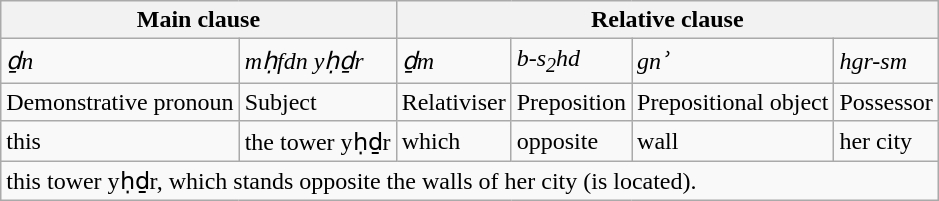<table class="wikitable">
<tr>
<th colspan="2">Main clause</th>
<th colspan="4">Relative clause</th>
</tr>
<tr>
<td><em>ḏn </em></td>
<td><em> mḥfdn yḥḏr</em></td>
<td><em>ḏm</em></td>
<td><em>b-s<sub>2</sub>hd</em></td>
<td><em>gnʾ</em></td>
<td><em>hgr-sm</em></td>
</tr>
<tr>
<td>Demonstrative pronoun</td>
<td>Subject</td>
<td>Relativiser</td>
<td>Preposition</td>
<td>Prepositional object</td>
<td>Possessor</td>
</tr>
<tr>
<td>this</td>
<td>the tower yḥḏr</td>
<td>which</td>
<td>opposite</td>
<td>wall</td>
<td>her city</td>
</tr>
<tr>
<td colspan="6">this tower yḥḏr, which stands opposite the walls of her city (is located).</td>
</tr>
</table>
